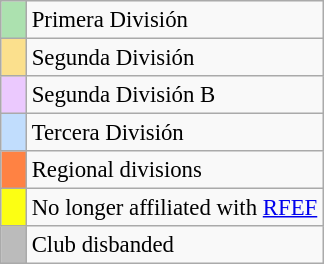<table class="wikitable" style="text-align:left; font-size:95%;">
<tr>
<td width=10px bgcolor=ACE1AF></td>
<td>Primera División</td>
</tr>
<tr>
<td width=10px bgcolor=FBE08D></td>
<td>Segunda División</td>
</tr>
<tr>
<td width=10px bgcolor=EBC9FE></td>
<td>Segunda División B</td>
</tr>
<tr>
<td width=10px bgcolor=C1DDFD></td>
<td>Tercera División</td>
</tr>
<tr>
<td width=10px bgcolor=FF8243></td>
<td>Regional divisions</td>
</tr>
<tr>
<td width=10px bgcolor=FCFF13></td>
<td>No longer affiliated with <a href='#'>RFEF</a></td>
</tr>
<tr>
<td width=10px bgcolor=BBBBBB></td>
<td>Club disbanded</td>
</tr>
</table>
